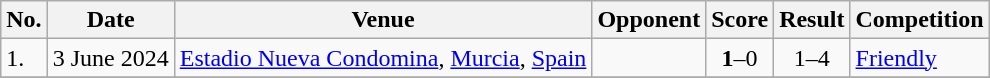<table class="wikitable">
<tr>
<th>No.</th>
<th>Date</th>
<th>Venue</th>
<th>Opponent</th>
<th>Score</th>
<th>Result</th>
<th>Competition</th>
</tr>
<tr>
<td>1.</td>
<td>3 June 2024</td>
<td><a href='#'>Estadio Nueva Condomina</a>, <a href='#'>Murcia</a>, <a href='#'>Spain</a></td>
<td></td>
<td align=center><strong>1</strong>–0</td>
<td align=center>1–4</td>
<td><a href='#'>Friendly</a></td>
</tr>
<tr>
</tr>
</table>
